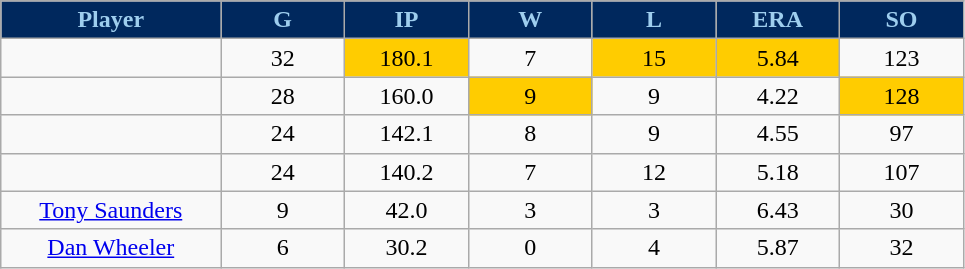<table class="wikitable sortable">
<tr>
<th style="background:#00285D;color:#9ECEEE;" width="16%">Player</th>
<th style="background:#00285D;color:#9ECEEE;" width="9%">G</th>
<th style="background:#00285D;color:#9ECEEE;" width="9%">IP</th>
<th style="background:#00285D;color:#9ECEEE;" width="9%">W</th>
<th style="background:#00285D;color:#9ECEEE;" width="9%">L</th>
<th style="background:#00285D;color:#9ECEEE;" width="9%">ERA</th>
<th style="background:#00285D;color:#9ECEEE;" width="9%">SO</th>
</tr>
<tr align="center">
<td></td>
<td>32</td>
<td style="background:#fc0;">180.1</td>
<td>7</td>
<td style="background:#fc0;">15</td>
<td bgcolor="#FFCC00">5.84</td>
<td>123</td>
</tr>
<tr align="center">
<td></td>
<td>28</td>
<td>160.0</td>
<td style="background:#fc0;">9</td>
<td>9</td>
<td>4.22</td>
<td style="background:#fc0;">128</td>
</tr>
<tr align="center">
<td></td>
<td>24</td>
<td>142.1</td>
<td>8</td>
<td>9</td>
<td>4.55</td>
<td>97</td>
</tr>
<tr align="center">
<td></td>
<td>24</td>
<td>140.2</td>
<td>7</td>
<td>12</td>
<td>5.18</td>
<td>107</td>
</tr>
<tr align="center">
<td><a href='#'>Tony Saunders</a></td>
<td>9</td>
<td>42.0</td>
<td>3</td>
<td>3</td>
<td>6.43</td>
<td>30</td>
</tr>
<tr align=center>
<td><a href='#'>Dan Wheeler</a></td>
<td>6</td>
<td>30.2</td>
<td>0</td>
<td>4</td>
<td>5.87</td>
<td>32</td>
</tr>
</table>
